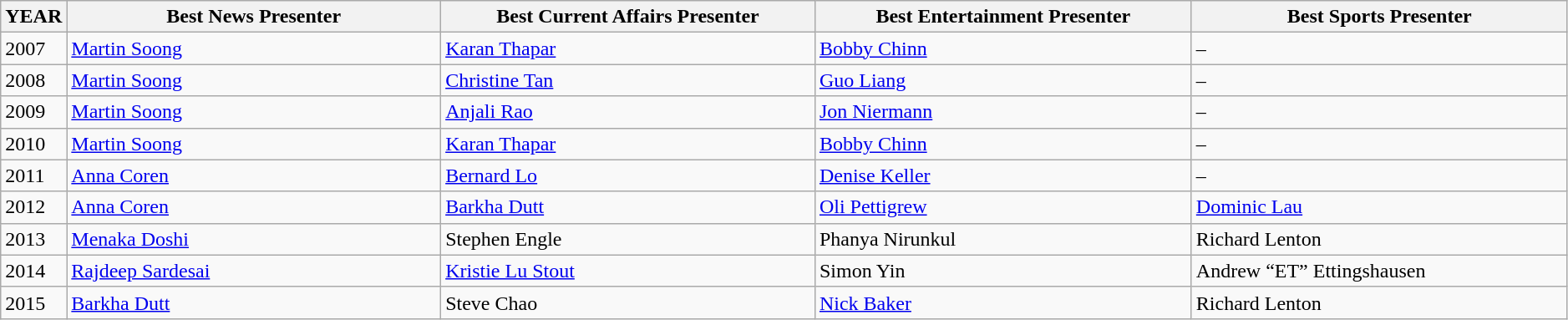<table class="wikitable" style="width:99%;">
<tr>
<th>YEAR</th>
<th style="width:25%;">Best News Presenter</th>
<th style="width:25%;">Best Current Affairs Presenter</th>
<th style="width:25%;">Best Entertainment Presenter</th>
<th style="width:25%;">Best Sports Presenter</th>
</tr>
<tr>
<td>2007</td>
<td> <a href='#'>Martin Soong</a></td>
<td> <a href='#'>Karan Thapar</a></td>
<td> <a href='#'>Bobby Chinn</a></td>
<td>–</td>
</tr>
<tr>
<td>2008</td>
<td> <a href='#'>Martin Soong</a></td>
<td> <a href='#'>Christine Tan</a></td>
<td> <a href='#'>Guo Liang</a></td>
<td>–</td>
</tr>
<tr>
<td>2009</td>
<td> <a href='#'>Martin Soong</a></td>
<td> <a href='#'>Anjali Rao</a></td>
<td> <a href='#'>Jon Niermann</a></td>
<td>–</td>
</tr>
<tr>
<td>2010</td>
<td> <a href='#'>Martin Soong</a></td>
<td> <a href='#'>Karan Thapar</a></td>
<td> <a href='#'>Bobby Chinn</a></td>
<td>–</td>
</tr>
<tr>
<td>2011</td>
<td> <a href='#'>Anna Coren</a></td>
<td> <a href='#'>Bernard Lo</a></td>
<td> <a href='#'>Denise Keller</a></td>
<td>–</td>
</tr>
<tr>
<td>2012</td>
<td> <a href='#'>Anna Coren</a></td>
<td> <a href='#'>Barkha Dutt</a></td>
<td> <a href='#'>Oli Pettigrew</a></td>
<td> <a href='#'>Dominic Lau</a></td>
</tr>
<tr>
<td>2013</td>
<td> <a href='#'>Menaka Doshi</a></td>
<td> Stephen Engle</td>
<td> Phanya Nirunkul</td>
<td> Richard Lenton</td>
</tr>
<tr>
<td>2014</td>
<td> <a href='#'>Rajdeep Sardesai</a></td>
<td> <a href='#'>Kristie Lu Stout</a></td>
<td> Simon Yin</td>
<td> Andrew “ET” Ettingshausen</td>
</tr>
<tr>
<td>2015</td>
<td> <a href='#'>Barkha Dutt</a></td>
<td> Steve Chao</td>
<td> <a href='#'>Nick Baker</a></td>
<td> Richard Lenton</td>
</tr>
</table>
